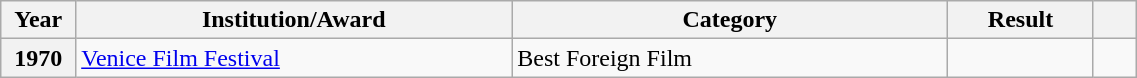<table class="wikitable" style="width:60%;">
<tr>
<th width=5%>Year</th>
<th style="width:30%;">Institution/Award</th>
<th style="width:30%;">Category</th>
<th style="width:10%;">Result</th>
<th width=3%></th>
</tr>
<tr>
<th scope="row">1970</th>
<td><a href='#'>Venice Film Festival</a></td>
<td>Best Foreign Film</td>
<td></td>
<td align=center></td>
</tr>
</table>
